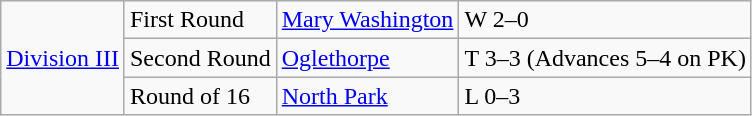<table class="wikitable">
<tr>
<td rowspan="5"><a href='#'>Division III</a></td>
<td>First Round</td>
<td><a href='#'>Mary Washington</a></td>
<td>W 2–0</td>
</tr>
<tr>
<td>Second Round</td>
<td><a href='#'>Oglethorpe</a></td>
<td>T 3–3  (Advances 5–4 on PK)</td>
</tr>
<tr>
<td>Round of 16</td>
<td><a href='#'>North Park</a></td>
<td>L 0–3</td>
</tr>
</table>
